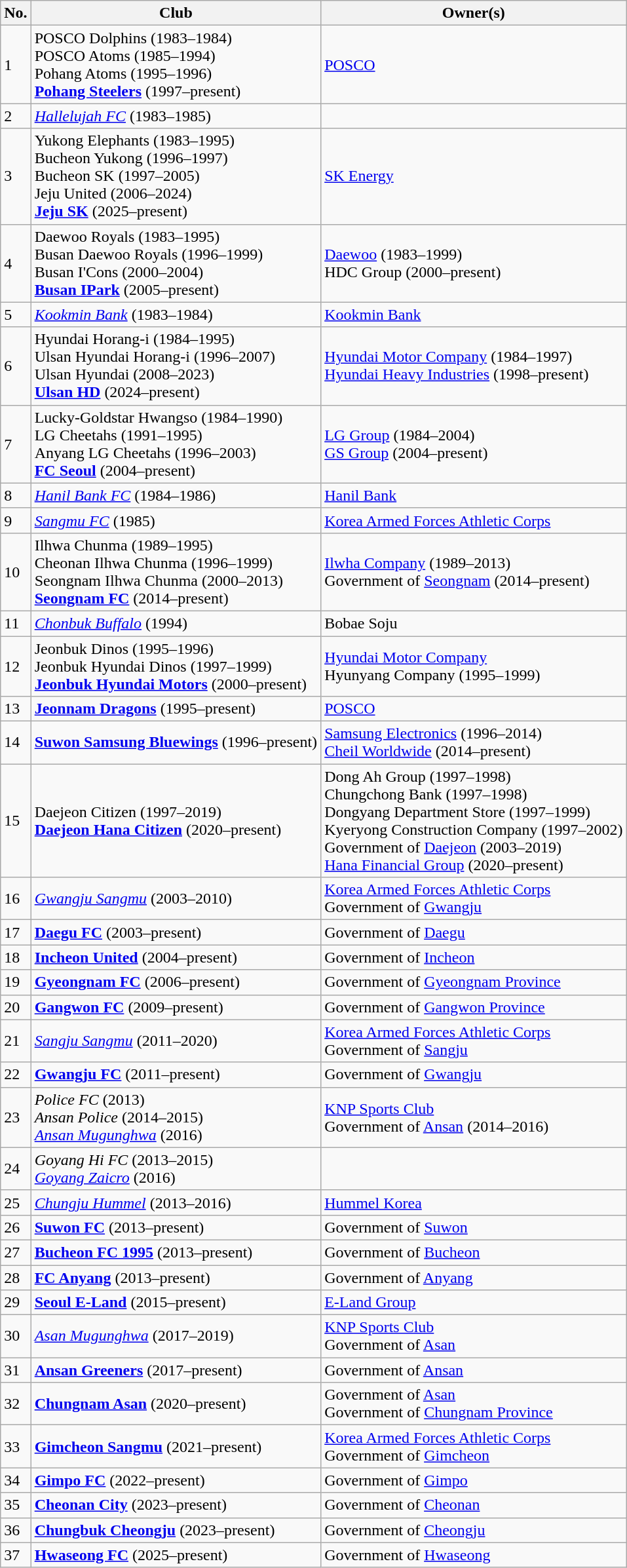<table class="wikitable" font-size:95%;">
<tr>
<th>No.</th>
<th>Club</th>
<th>Owner(s)</th>
</tr>
<tr>
<td>1</td>
<td>POSCO Dolphins (1983–1984)<br>POSCO Atoms (1985–1994)<br>Pohang Atoms (1995–1996)<br><strong><a href='#'>Pohang Steelers</a></strong> (1997–present)</td>
<td><a href='#'>POSCO</a></td>
</tr>
<tr>
<td>2</td>
<td><em><a href='#'>Hallelujah FC</a></em> (1983–1985)</td>
<td></td>
</tr>
<tr>
<td>3</td>
<td>Yukong Elephants (1983–1995)<br>Bucheon Yukong (1996–1997)<br>Bucheon SK (1997–2005)<br>Jeju United (2006–2024)<br><strong><a href='#'>Jeju SK</a></strong> (2025–present)</td>
<td><a href='#'>SK Energy</a></td>
</tr>
<tr>
<td>4</td>
<td>Daewoo Royals (1983–1995)<br>Busan Daewoo Royals (1996–1999)<br>Busan I'Cons (2000–2004)<br><strong><a href='#'>Busan IPark</a></strong> (2005–present)</td>
<td><a href='#'>Daewoo</a> (1983–1999)<br>HDC Group (2000–present)</td>
</tr>
<tr>
<td>5</td>
<td><em><a href='#'>Kookmin Bank</a></em> (1983–1984)</td>
<td><a href='#'>Kookmin Bank</a></td>
</tr>
<tr>
<td>6</td>
<td>Hyundai Horang-i (1984–1995)<br>Ulsan Hyundai Horang-i (1996–2007)<br>Ulsan Hyundai (2008–2023)<br><strong><a href='#'>Ulsan HD</a></strong> (2024–present)</td>
<td><a href='#'>Hyundai Motor Company</a> (1984–1997)<br><a href='#'>Hyundai Heavy Industries</a> (1998–present)</td>
</tr>
<tr>
<td>7</td>
<td>Lucky-Goldstar Hwangso (1984–1990)<br>LG Cheetahs (1991–1995)<br>Anyang LG Cheetahs (1996–2003)<br><strong><a href='#'>FC Seoul</a></strong> (2004–present)</td>
<td><a href='#'>LG Group</a> (1984–2004)<br><a href='#'>GS Group</a> (2004–present)</td>
</tr>
<tr>
<td>8</td>
<td><em><a href='#'>Hanil Bank FC</a></em> (1984–1986)</td>
<td><a href='#'>Hanil Bank</a></td>
</tr>
<tr>
<td>9</td>
<td><em><a href='#'>Sangmu FC</a></em> (1985)</td>
<td><a href='#'>Korea Armed Forces Athletic Corps</a></td>
</tr>
<tr>
<td>10</td>
<td>Ilhwa Chunma (1989–1995)<br>Cheonan Ilhwa Chunma (1996–1999)<br>Seongnam Ilhwa Chunma (2000–2013)<br><strong><a href='#'>Seongnam FC</a></strong> (2014–present)</td>
<td><a href='#'>Ilwha Company</a> (1989–2013)<br>Government of <a href='#'>Seongnam</a> (2014–present)</td>
</tr>
<tr>
<td>11</td>
<td><em><a href='#'>Chonbuk Buffalo</a></em> (1994)</td>
<td>Bobae Soju</td>
</tr>
<tr>
<td>12</td>
<td>Jeonbuk Dinos (1995–1996)<br>Jeonbuk Hyundai Dinos (1997–1999)<br><strong><a href='#'>Jeonbuk Hyundai Motors</a></strong> (2000–present)</td>
<td><a href='#'>Hyundai Motor Company</a><br>Hyunyang Company (1995–1999)</td>
</tr>
<tr>
<td>13</td>
<td><strong><a href='#'>Jeonnam Dragons</a></strong> (1995–present)</td>
<td><a href='#'>POSCO</a></td>
</tr>
<tr>
<td>14</td>
<td><strong><a href='#'>Suwon Samsung Bluewings</a></strong> (1996–present)</td>
<td><a href='#'>Samsung Electronics</a> (1996–2014)<br><a href='#'>Cheil Worldwide</a> (2014–present)</td>
</tr>
<tr>
<td>15</td>
<td>Daejeon Citizen (1997–2019)<br><strong><a href='#'>Daejeon Hana Citizen</a></strong> (2020–present)</td>
<td>Dong Ah Group (1997–1998)<br>Chungchong Bank (1997–1998)<br>Dongyang Department Store (1997–1999)<br>Kyeryong Construction Company (1997–2002)<br>Government of <a href='#'>Daejeon</a> (2003–2019)<br><a href='#'>Hana Financial Group</a> (2020–present)</td>
</tr>
<tr>
<td>16</td>
<td><em><a href='#'>Gwangju Sangmu</a></em> (2003–2010)</td>
<td><a href='#'>Korea Armed Forces Athletic Corps</a><br>Government of <a href='#'>Gwangju</a></td>
</tr>
<tr>
<td>17</td>
<td><strong><a href='#'>Daegu FC</a></strong> (2003–present)</td>
<td>Government of <a href='#'>Daegu</a></td>
</tr>
<tr>
<td>18</td>
<td><strong><a href='#'>Incheon United</a></strong> (2004–present)</td>
<td>Government of <a href='#'>Incheon</a></td>
</tr>
<tr>
<td>19</td>
<td><strong><a href='#'>Gyeongnam FC</a></strong> (2006–present)</td>
<td>Government of <a href='#'>Gyeongnam Province</a></td>
</tr>
<tr>
<td>20</td>
<td><strong><a href='#'>Gangwon FC</a></strong> (2009–present)</td>
<td>Government of <a href='#'>Gangwon Province</a></td>
</tr>
<tr>
<td>21</td>
<td><em><a href='#'>Sangju Sangmu</a></em> (2011–2020)</td>
<td><a href='#'>Korea Armed Forces Athletic Corps</a><br>Government of <a href='#'>Sangju</a></td>
</tr>
<tr>
<td>22</td>
<td><strong><a href='#'>Gwangju FC</a></strong> (2011–present)</td>
<td>Government of <a href='#'>Gwangju</a></td>
</tr>
<tr>
<td>23</td>
<td><em>Police FC</em> (2013)<br><em>Ansan Police</em> (2014–2015)<br><em><a href='#'>Ansan Mugunghwa</a></em> (2016)</td>
<td><a href='#'>KNP Sports Club</a><br>Government of <a href='#'>Ansan</a> (2014–2016)</td>
</tr>
<tr>
<td>24</td>
<td><em>Goyang Hi FC</em> (2013–2015)<br><em><a href='#'>Goyang Zaicro</a></em> (2016)</td>
<td></td>
</tr>
<tr>
<td>25</td>
<td><em><a href='#'>Chungju Hummel</a></em> (2013–2016)</td>
<td><a href='#'>Hummel Korea</a></td>
</tr>
<tr>
<td>26</td>
<td><strong><a href='#'>Suwon FC</a></strong> (2013–present)</td>
<td>Government of <a href='#'>Suwon</a></td>
</tr>
<tr>
<td>27</td>
<td><strong><a href='#'>Bucheon FC 1995</a></strong> (2013–present)</td>
<td>Government of <a href='#'>Bucheon</a></td>
</tr>
<tr>
<td>28</td>
<td><strong><a href='#'>FC Anyang</a></strong> (2013–present)</td>
<td>Government of <a href='#'>Anyang</a></td>
</tr>
<tr>
<td>29</td>
<td><strong><a href='#'>Seoul E-Land</a></strong> (2015–present)</td>
<td><a href='#'>E-Land Group</a></td>
</tr>
<tr>
<td>30</td>
<td><em><a href='#'>Asan Mugunghwa</a></em> (2017–2019)</td>
<td><a href='#'>KNP Sports Club</a><br>Government of <a href='#'>Asan</a></td>
</tr>
<tr>
<td>31</td>
<td><strong><a href='#'>Ansan Greeners</a></strong> (2017–present)</td>
<td>Government of <a href='#'>Ansan</a></td>
</tr>
<tr>
<td>32</td>
<td><strong><a href='#'>Chungnam Asan</a></strong> (2020–present)</td>
<td>Government of <a href='#'>Asan</a><br>Government of <a href='#'>Chungnam Province</a></td>
</tr>
<tr>
<td>33</td>
<td><strong><a href='#'>Gimcheon Sangmu</a></strong> (2021–present)</td>
<td><a href='#'>Korea Armed Forces Athletic Corps</a><br>Government of <a href='#'>Gimcheon</a></td>
</tr>
<tr>
<td>34</td>
<td><strong><a href='#'>Gimpo FC</a></strong> (2022–present)</td>
<td>Government of <a href='#'>Gimpo</a></td>
</tr>
<tr>
<td>35</td>
<td><strong><a href='#'>Cheonan City</a></strong> (2023–present)</td>
<td>Government of <a href='#'>Cheonan</a></td>
</tr>
<tr>
<td>36</td>
<td><strong><a href='#'>Chungbuk Cheongju</a></strong> (2023–present)</td>
<td>Government of <a href='#'>Cheongju</a></td>
</tr>
<tr>
<td>37</td>
<td><strong><a href='#'>Hwaseong FC</a></strong> (2025–present)</td>
<td>Government of <a href='#'>Hwaseong</a></td>
</tr>
</table>
